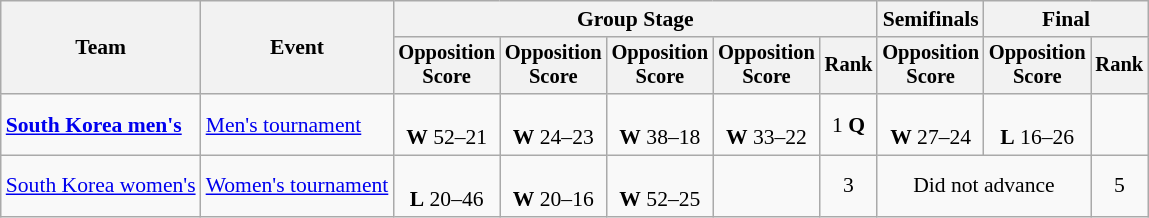<table class=wikitable style="font-size:90%; text-align:center;">
<tr>
<th rowspan=2>Team</th>
<th rowspan=2>Event</th>
<th colspan=5>Group Stage</th>
<th>Semifinals</th>
<th colspan=2>Final</th>
</tr>
<tr style=font-size:95%>
<th>Opposition<br>Score</th>
<th>Opposition<br>Score</th>
<th>Opposition<br>Score</th>
<th>Opposition<br>Score</th>
<th>Rank</th>
<th>Opposition<br>Score</th>
<th>Opposition<br>Score</th>
<th>Rank</th>
</tr>
<tr>
<td align=left><strong><a href='#'>South Korea men's</a></strong></td>
<td align=left><a href='#'>Men's tournament</a></td>
<td><br><strong>W</strong> 52–21</td>
<td><br><strong>W</strong> 24–23</td>
<td><br><strong>W</strong> 38–18</td>
<td><br><strong>W</strong> 33–22</td>
<td>1 <strong>Q</strong></td>
<td><br><strong>W</strong> 27–24</td>
<td><br><strong>L</strong> 16–26</td>
<td></td>
</tr>
<tr>
<td align=left><a href='#'>South Korea women's</a></td>
<td align=left><a href='#'>Women's tournament</a></td>
<td><br><strong>L</strong> 20–46</td>
<td><br><strong>W</strong> 20–16</td>
<td><br><strong>W</strong> 52–25</td>
<td></td>
<td>3</td>
<td colspan=2>Did not advance</td>
<td>5</td>
</tr>
</table>
